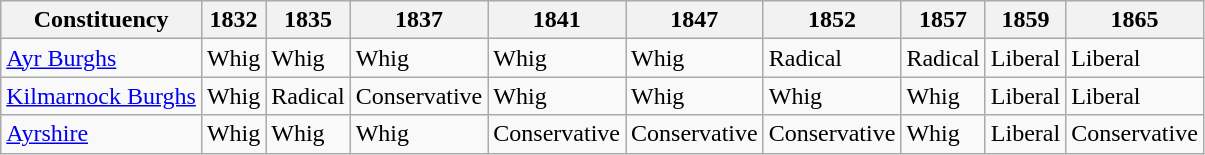<table class=wikitable sortable>
<tr>
<th>Constituency</th>
<th>1832</th>
<th>1835</th>
<th>1837</th>
<th>1841</th>
<th>1847</th>
<th>1852</th>
<th>1857</th>
<th>1859</th>
<th>1865</th>
</tr>
<tr>
<td><a href='#'>Ayr Burghs</a></td>
<td bgcolor=>Whig</td>
<td bgcolor=>Whig</td>
<td bgcolor=>Whig</td>
<td bgcolor=>Whig</td>
<td bgcolor=>Whig</td>
<td bgcolor=>Radical</td>
<td bgcolor=>Radical</td>
<td bgcolor=>Liberal</td>
<td bgcolor=>Liberal</td>
</tr>
<tr>
<td><a href='#'>Kilmarnock Burghs</a></td>
<td bgcolor=>Whig</td>
<td bgcolor=>Radical</td>
<td bgcolor=>Conservative</td>
<td bgcolor=>Whig</td>
<td bgcolor=>Whig</td>
<td bgcolor=>Whig</td>
<td bgcolor=>Whig</td>
<td bgcolor=>Liberal</td>
<td bgcolor=>Liberal</td>
</tr>
<tr>
<td><a href='#'>Ayrshire</a></td>
<td bgcolor=>Whig</td>
<td bgcolor=>Whig</td>
<td bgcolor=>Whig</td>
<td bgcolor=>Conservative</td>
<td bgcolor=>Conservative</td>
<td bgcolor=>Conservative</td>
<td bgcolor=>Whig</td>
<td bgcolor=>Liberal</td>
<td bgcolor=>Conservative</td>
</tr>
</table>
